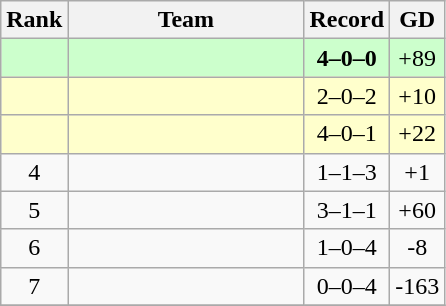<table class=wikitable style="text-align:center;">
<tr>
<th>Rank</th>
<th width=150>Team</th>
<th>Record</th>
<th>GD</th>
</tr>
<tr bgcolor=#ccffcc>
<td align=center></td>
<td align=left><strong></strong></td>
<td><strong>4–0–0</strong></td>
<td>+89</td>
</tr>
<tr bgcolor=#ffffcc>
<td align=center></td>
<td align=left></td>
<td>2–0–2</td>
<td>+10</td>
</tr>
<tr bgcolor=#ffffcc>
<td align=center></td>
<td align=left></td>
<td>4–0–1</td>
<td>+22</td>
</tr>
<tr>
<td align=center>4</td>
<td align=left></td>
<td>1–1–3</td>
<td>+1</td>
</tr>
<tr>
<td align=center>5</td>
<td align=left></td>
<td>3–1–1</td>
<td>+60</td>
</tr>
<tr>
<td align=center>6</td>
<td align=left></td>
<td>1–0–4</td>
<td>-8</td>
</tr>
<tr>
<td align=center>7</td>
<td align=left></td>
<td>0–0–4</td>
<td>-163</td>
</tr>
<tr>
</tr>
</table>
